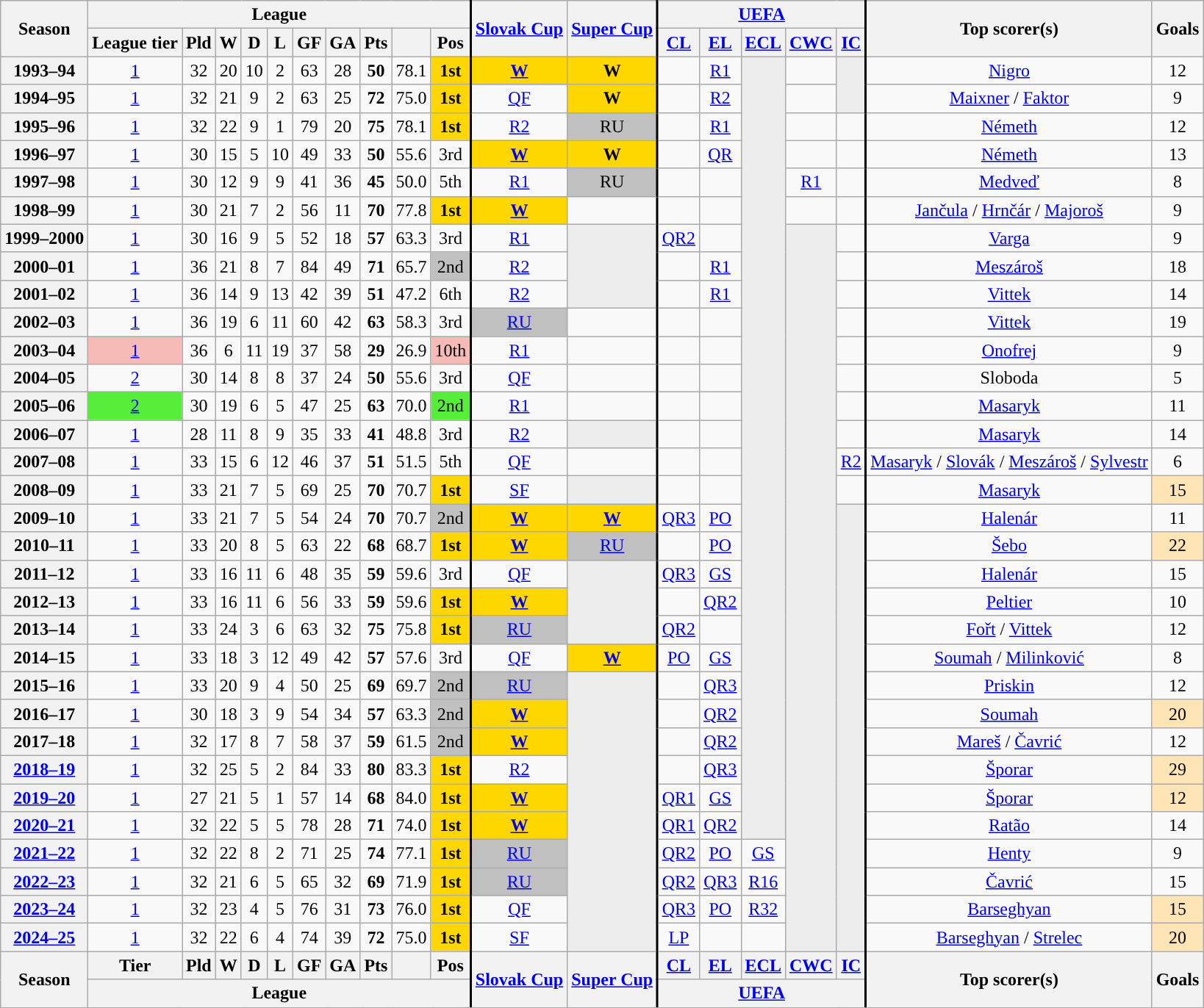<table class="wikitable sortable" style="text-align: center">
<tr>
<th scope="col" rowspan=2>Season</th>
<th colspan="10">League</th>
<th style="min-width:20pt;border-left:solid 2px black;" scope="col" rowspan=2><a href='#'>Slovak Cup</a></th>
<th style="min-width:20pt;border-right:solid 2px black;" scope="col" rowspan=2><a href='#'>Super Cup</a></th>
<th colspan="5" class="unsortable"><a href='#'>UEFA</a></th>
<th style="border-left:solid 2px black; scope="col" rowspan=2>Top scorer(s)</th>
<th scope="col" rowspan=2>Goals</th>
</tr>
<tr>
<th>League tier</th>
<th>Pld</th>
<th>W</th>
<th>D</th>
<th>L</th>
<th>GF</th>
<th>GA</th>
<th>Pts</th>
<th></th>
<th>Pos</th>
<th><a href='#'>CL</a></th>
<th><a href='#'>EL</a></th>
<th><a href='#'>ECL</a></th>
<th><a href='#'>CWC</a></th>
<th><a href='#'>IC</a></th>
</tr>
<tr>
<th scope="row">1993–94</th>
<td><a href='#'>1</a></td>
<td>32</td>
<td>20</td>
<td>10</td>
<td>2</td>
<td>63</td>
<td>28</td>
<td><strong>50</strong></td>
<td>78.1</td>
<td style="background:gold;"><strong>1st</strong></td>
<td style="border-left:solid 2px black; background:gold;"><strong><a href='#'>W</a></strong></td>
<td style="background:gold;"><strong>W</strong></td>
<td style="border-left:solid 2px black;"></td>
<td><a href='#'>R1</a></td>
<td style="background:#EDEDED;" rowspan="28"><em></em></td>
<td></td>
<td style="background:#EDEDED;" rowspan="2"><em></em></td>
<td style="border-left:solid 2px black;"><a href='#'>Nigro</a></td>
<td>12</td>
</tr>
<tr>
<th scope="row">1994–95</th>
<td><a href='#'>1</a></td>
<td>32</td>
<td>21</td>
<td>9</td>
<td>2</td>
<td>63</td>
<td>25</td>
<td><strong>72</strong></td>
<td>75.0</td>
<td style="background:gold;"><strong>1st</strong></td>
<td style="border-left:solid 2px black;"><a href='#'>QF</a></td>
<td style="background:gold;"><strong>W</strong></td>
<td style="border-left:solid 2px black;"></td>
<td><a href='#'>R2</a></td>
<td></td>
<td style="border-left:solid 2px black;"><a href='#'>Maixner</a> / <a href='#'>Faktor</a></td>
<td>9</td>
</tr>
<tr>
<th scope="row">1995–96</th>
<td><a href='#'>1</a></td>
<td>32</td>
<td>22</td>
<td>9</td>
<td>1</td>
<td>79</td>
<td>20</td>
<td><strong>75</strong></td>
<td>78.1</td>
<td style="background:gold;"><strong>1st</strong></td>
<td style="border-left:solid 2px black;"><a href='#'>R2</a></td>
<td style="background:silver;">RU</td>
<td style="border-left:solid 2px black;"></td>
<td><a href='#'>R1</a></td>
<td></td>
<td></td>
<td style="border-left:solid 2px black;"><a href='#'>Németh</a></td>
<td>12</td>
</tr>
<tr>
<th scope="row">1996–97</th>
<td><a href='#'>1</a></td>
<td>30</td>
<td>15</td>
<td>5</td>
<td>10</td>
<td>49</td>
<td>33</td>
<td><strong>50</strong></td>
<td>55.6</td>
<td>3rd</td>
<td style="border-left:solid 2px black; background:gold;"><strong><a href='#'>W</a></strong></td>
<td style="background:gold;"><strong>W</strong></td>
<td style="border-left:solid 2px black;"></td>
<td><a href='#'>QR</a></td>
<td></td>
<td></td>
<td style="border-left:solid 2px black;"><a href='#'>Németh</a></td>
<td>13</td>
</tr>
<tr>
<th scope="row">1997–98</th>
<td><a href='#'>1</a></td>
<td>30</td>
<td>12</td>
<td>9</td>
<td>9</td>
<td>41</td>
<td>36</td>
<td><strong>45</strong></td>
<td>50.0</td>
<td>5th</td>
<td style="border-left:solid 2px black;"><a href='#'>R1</a></td>
<td style="background:silver;">RU</td>
<td style="border-left:solid 2px black;"></td>
<td></td>
<td><a href='#'>R1</a></td>
<td></td>
<td style="border-left:solid 2px black;"><a href='#'>Medveď</a></td>
<td>8</td>
</tr>
<tr>
<th scope="row">1998–99</th>
<td><a href='#'>1</a></td>
<td>30</td>
<td>21</td>
<td>7</td>
<td>2</td>
<td>56</td>
<td>11</td>
<td><strong>70</strong></td>
<td>77.8</td>
<td style="background:gold;"><strong>1st</strong></td>
<td style="border-left:solid 2px black; background:gold;"><strong><a href='#'>W</a></strong></td>
<td></td>
<td style="border-left:solid 2px black;"></td>
<td></td>
<td></td>
<td></td>
<td style="border-left:solid 2px black;"><a href='#'>Jančula</a> / <a href='#'>Hrnčár</a> / <a href='#'>Majoroš</a></td>
<td>9</td>
</tr>
<tr>
<th scope="row">1999–2000</th>
<td><a href='#'>1</a></td>
<td>30</td>
<td>16</td>
<td>9</td>
<td>5</td>
<td>52</td>
<td>18</td>
<td><strong>57</strong></td>
<td>63.3</td>
<td>3rd</td>
<td style="border-left:solid 2px black;"><a href='#'>R1</a></td>
<td style="background:#EDEDED;" rowspan="3"><em></em></td>
<td style="border-left:solid 2px black;"><a href='#'>QR2</a></td>
<td></td>
<td style="background:#EDEDED;" rowspan="26"><em></em></td>
<td></td>
<td style="border-left:solid 2px black;"><a href='#'>Varga</a></td>
<td>9</td>
</tr>
<tr>
<th scope="row">2000–01</th>
<td><a href='#'>1</a></td>
<td>36</td>
<td>21</td>
<td>8</td>
<td>7</td>
<td>84</td>
<td>49</td>
<td><strong>71</strong></td>
<td>65.7</td>
<td style="background:silver;">2nd</td>
<td style="border-left:solid 2px black;"><a href='#'>R2</a></td>
<td style="border-left:solid 2px black;"></td>
<td><a href='#'>R1</a></td>
<td></td>
<td style="border-left:solid 2px black;"><a href='#'>Meszároš</a></td>
<td>18</td>
</tr>
<tr>
<th scope="row">2001–02</th>
<td><a href='#'>1</a></td>
<td>36</td>
<td>14</td>
<td>9</td>
<td>13</td>
<td>42</td>
<td>39</td>
<td><strong>51</strong></td>
<td>47.2</td>
<td>6th</td>
<td style="border-left:solid 2px black;"><a href='#'>R2</a></td>
<td style="border-left:solid 2px black;"></td>
<td><a href='#'>R1</a></td>
<td></td>
<td style="border-left:solid 2px black;"><a href='#'>Vittek</a></td>
<td>14</td>
</tr>
<tr>
<th scope="row">2002–03</th>
<td><a href='#'>1</a></td>
<td>36</td>
<td>19</td>
<td>6</td>
<td>11</td>
<td>60</td>
<td>42</td>
<td><strong>63</strong></td>
<td>58.3</td>
<td>3rd</td>
<td style="border-left:solid 2px black; background:silver;"><a href='#'>RU</a></td>
<td></td>
<td style="border-left:solid 2px black;"></td>
<td></td>
<td></td>
<td style="border-left:solid 2px black;"><a href='#'>Vittek</a></td>
<td>19</td>
</tr>
<tr>
<th scope="row">2003–04</th>
<td style="background:#f6bab7;"><a href='#'>1</a> </td>
<td>36</td>
<td>6</td>
<td>11</td>
<td>19</td>
<td>37</td>
<td>58</td>
<td><strong>29</strong></td>
<td>26.9</td>
<td style="background:#f6bab7;">10th</td>
<td style="border-left:solid 2px black;"><a href='#'>R1</a></td>
<td></td>
<td style="border-left:solid 2px black;"></td>
<td></td>
<td></td>
<td style="border-left:solid 2px black;"><a href='#'>Onofrej</a></td>
<td>9</td>
</tr>
<tr>
<th scope="row">2004–05</th>
<td><a href='#'>2</a></td>
<td>30</td>
<td>14</td>
<td>8</td>
<td>8</td>
<td>37</td>
<td>24</td>
<td><strong>50</strong></td>
<td>55.6</td>
<td>3rd</td>
<td style="border-left:solid 2px black;"><a href='#'>QF</a></td>
<td></td>
<td style="border-left:solid 2px black;"></td>
<td></td>
<td></td>
<td style="border-left:solid 2px black;">Sloboda</td>
<td>5</td>
</tr>
<tr>
<th scope="row">2005–06</th>
<td style="background:#56ee3a;"><a href='#'>2</a> </td>
<td>30</td>
<td>19</td>
<td>6</td>
<td>5</td>
<td>47</td>
<td>25</td>
<td><strong>63</strong></td>
<td>70.0</td>
<td style="background:#56ee3a;">2nd</td>
<td style="border-left:solid 2px black;"><a href='#'>R1</a></td>
<td></td>
<td style="border-left:solid 2px black;"></td>
<td></td>
<td></td>
<td style="border-left:solid 2px black;"><a href='#'>Masaryk</a></td>
<td>11</td>
</tr>
<tr>
<th scope="row">2006–07</th>
<td><a href='#'>1</a></td>
<td>28</td>
<td>11</td>
<td>8</td>
<td>9</td>
<td>35</td>
<td>33</td>
<td><strong>41</strong></td>
<td>48.8</td>
<td>3rd</td>
<td style="border-left:solid 2px black;"><a href='#'>R2</a></td>
<td style="background:#EDEDED;"><em></em></td>
<td style="border-left:solid 2px black;"></td>
<td></td>
<td></td>
<td style="border-left:solid 2px black;"><a href='#'>Masaryk</a></td>
<td>14</td>
</tr>
<tr>
<th scope="row">2007–08</th>
<td><a href='#'>1</a></td>
<td>33</td>
<td>15</td>
<td>6</td>
<td>12</td>
<td>46</td>
<td>37</td>
<td><strong>51</strong></td>
<td>51.5</td>
<td>5th</td>
<td style="border-left:solid 2px black;"><a href='#'>QF</a></td>
<td></td>
<td style="border-left:solid 2px black;"></td>
<td></td>
<td><a href='#'>R2</a></td>
<td style="border-left:solid 2px black;"><a href='#'>Masaryk</a> / <a href='#'>Slovák</a> / <a href='#'>Meszároš</a> / <a href='#'>Sylvestr</a></td>
<td>6</td>
</tr>
<tr>
<th scope="row">2008–09</th>
<td><a href='#'>1</a></td>
<td>33</td>
<td>21</td>
<td>7</td>
<td>5</td>
<td>69</td>
<td>25</td>
<td><strong>70</strong></td>
<td>70.7</td>
<td style="background:gold;"><strong>1st</strong></td>
<td style="border-left:solid 2px black;"><a href='#'>SF</a></td>
<td style="background:#EDEDED;"><em></em></td>
<td style="border-left:solid 2px black;"></td>
<td></td>
<td></td>
<td style="border-left:solid 2px black;"><a href='#'>Masaryk</a></td>
<td style="background:moccasin;">15</td>
</tr>
<tr>
<th scope="row">2009–10</th>
<td><a href='#'>1</a></td>
<td>33</td>
<td>21</td>
<td>7</td>
<td>5</td>
<td>54</td>
<td>24</td>
<td><strong>70</strong></td>
<td>70.7</td>
<td style="background:silver;">2nd</td>
<td style="border-left:solid 2px black; background:gold;"><strong><a href='#'>W</a></strong></td>
<td style="background:gold;"><strong><a href='#'>W</a></strong></td>
<td style="border-left:solid 2px black;"><a href='#'>QR3</a></td>
<td><a href='#'>PO</a></td>
<td style="background:#EDEDED;" rowspan="16"><em></em></td>
<td style="border-left:solid 2px black;"><a href='#'>Halenár</a></td>
<td>11</td>
</tr>
<tr>
<th scope="row">2010–11</th>
<td><a href='#'>1</a></td>
<td>33</td>
<td>20</td>
<td>8</td>
<td>5</td>
<td>63</td>
<td>22</td>
<td><strong>68</strong></td>
<td>68.7</td>
<td style="background:gold;"><strong>1st</strong></td>
<td style="border-left:solid 2px black; background:gold;"><strong><a href='#'>W</a></strong></td>
<td style="background:silver;"><a href='#'>RU</a></td>
<td style="border-left:solid 2px black;"></td>
<td><a href='#'>PO</a></td>
<td style="border-left:solid 2px black;"><a href='#'>Šebo</a></td>
<td style="background:moccasin;">22</td>
</tr>
<tr>
<th>2011–12</th>
<td><a href='#'>1</a></td>
<td>33</td>
<td>16</td>
<td>11</td>
<td>6</td>
<td>48</td>
<td>35</td>
<td><strong>59</strong></td>
<td>59.6</td>
<td>3rd</td>
<td style="border-left:solid 2px black;"><a href='#'>QF</a></td>
<td style="background:#EDEDED;" rowspan="3"><em></em></td>
<td style="border-left:solid 2px black;"><a href='#'>QR3</a></td>
<td><a href='#'>GS</a></td>
<td style="border-left:solid 2px black;"><a href='#'>Halenár</a></td>
<td>15</td>
</tr>
<tr>
<th>2012–13</th>
<td><a href='#'>1</a></td>
<td>33</td>
<td>16</td>
<td>11</td>
<td>6</td>
<td>56</td>
<td>33</td>
<td><strong>59</strong></td>
<td>59.6</td>
<td style="background:gold;"><strong>1st</strong></td>
<td style="border-left:solid 2px black; background:gold;"><strong><a href='#'>W</a></strong></td>
<td style="border-left:solid 2px black;"></td>
<td><a href='#'>QR2</a></td>
<td style="border-left:solid 2px black;"><a href='#'>Peltier</a></td>
<td>10</td>
</tr>
<tr>
<th>2013–14</th>
<td><a href='#'>1</a></td>
<td>33</td>
<td>24</td>
<td>3</td>
<td>6</td>
<td>63</td>
<td>32</td>
<td><strong>75</strong></td>
<td>75.8</td>
<td style="background:gold;"><strong>1st</strong></td>
<td style="border-left:solid 2px black; background:silver;"><a href='#'>RU</a></td>
<td style="border-left:solid 2px black;"><a href='#'>QR2</a></td>
<td></td>
<td style="border-left:solid 2px black;"><a href='#'>Fořt</a> / <a href='#'>Vittek</a></td>
<td>12</td>
</tr>
<tr>
<th>2014–15</th>
<td><a href='#'>1</a></td>
<td>33</td>
<td>18</td>
<td>3</td>
<td>12</td>
<td>49</td>
<td>42</td>
<td><strong>57</strong></td>
<td>57.6</td>
<td>3rd</td>
<td style="border-left:solid 2px black;"><a href='#'>QF</a></td>
<td style="background:gold;"><strong><a href='#'>W</a></strong></td>
<td style="border-left:solid 2px black;"><a href='#'>PO</a></td>
<td><a href='#'>GS</a></td>
<td style="border-left:solid 2px black;"><a href='#'>Soumah</a> / <a href='#'>Milinković</a></td>
<td>8</td>
</tr>
<tr>
<th scope="" – "row">2015–16</th>
<td><a href='#'>1</a></td>
<td>33</td>
<td>20</td>
<td>9</td>
<td>4</td>
<td>50</td>
<td>25</td>
<td><strong>69</strong></td>
<td>69.7</td>
<td style="background:silver;">2nd</td>
<td style="border-left:solid 2px black; background:silver;"><a href='#'>RU</a></td>
<td style="background:#EDEDED;" rowspan="10"><em></em></td>
<td style="border-left:solid 2px black;"></td>
<td><a href='#'>QR3</a></td>
<td style="border-left:solid 2px black;"><a href='#'>Priskin</a></td>
<td>12</td>
</tr>
<tr>
<th>2016–17</th>
<td><a href='#'>1</a></td>
<td>30</td>
<td>18</td>
<td>3</td>
<td>9</td>
<td>54</td>
<td>34</td>
<td><strong>57</strong></td>
<td>63.3</td>
<td style="background:silver;">2nd</td>
<td style="border-left:solid 2px black; background:gold;"><strong><a href='#'>W</a></strong></td>
<td style="border-left:solid 2px black;"></td>
<td><a href='#'>QR2</a></td>
<td style="border-left:solid 2px black;"><a href='#'>Soumah</a></td>
<td style="background:moccasin;">20</td>
</tr>
<tr>
<th>2017–18</th>
<td><a href='#'>1</a></td>
<td>32</td>
<td>17</td>
<td>8</td>
<td>7</td>
<td>58</td>
<td>37</td>
<td><strong>59</strong></td>
<td>61.5</td>
<td style="background:silver;">2nd</td>
<td style="border-left:solid 2px black; background:gold;"><strong><a href='#'>W</a></strong></td>
<td style="border-left:solid 2px black;"></td>
<td><a href='#'>QR2</a></td>
<td style="border-left:solid 2px black;"><a href='#'>Mareš</a> / <a href='#'>Čavrić</a></td>
<td>12</td>
</tr>
<tr>
<th><a href='#'>2018–19</a></th>
<td><a href='#'>1</a></td>
<td>32</td>
<td>25</td>
<td>5</td>
<td>2</td>
<td>84</td>
<td>33</td>
<td><strong>80</strong></td>
<td>83.3</td>
<td style="background:gold;"><strong>1st</strong></td>
<td style="border-left:solid 2px black;"><a href='#'>R2</a></td>
<td style="border-left:solid 2px black;"></td>
<td><a href='#'>QR3</a></td>
<td style="border-left:solid 2px black;"><a href='#'>Šporar</a></td>
<td style="background:moccasin;">29</td>
</tr>
<tr>
<th><a href='#'>2019–20</a></th>
<td><a href='#'>1</a></td>
<td>27</td>
<td>21</td>
<td>5</td>
<td>1</td>
<td>57</td>
<td>14</td>
<td><strong>68</strong></td>
<td>84.0</td>
<td style="background:gold;"><strong>1st</strong></td>
<td style="border-left:solid 2px black; background:gold;"><strong><a href='#'>W</a></strong></td>
<td style="border-left:solid 2px black;"><a href='#'>QR1</a></td>
<td><a href='#'>GS</a></td>
<td style="border-left:solid 2px black;"><a href='#'>Šporar</a></td>
<td style="background:moccasin;">12</td>
</tr>
<tr>
<th><a href='#'>2020–21</a></th>
<td><a href='#'>1</a></td>
<td>32</td>
<td>22</td>
<td>5</td>
<td>5</td>
<td>78</td>
<td>28</td>
<td><strong>71</strong></td>
<td>74.0</td>
<td style="background:gold;"><strong>1st</strong></td>
<td style="border-left:solid 2px black; background:gold;"><strong><a href='#'>W</a></strong></td>
<td style="border-left:solid 2px black;"><a href='#'>QR1</a></td>
<td><a href='#'>QR2</a></td>
<td style="border-left:solid 2px black;"><a href='#'>Ratão</a></td>
<td>14</td>
</tr>
<tr>
<th><a href='#'>2021–22</a></th>
<td><a href='#'>1</a></td>
<td>32</td>
<td>22</td>
<td>8</td>
<td>2</td>
<td>71</td>
<td>25</td>
<td><strong>74</strong></td>
<td>77.1</td>
<td style="background:gold;"><strong>1st</strong></td>
<td style="border-left:solid 2px black; background:silver;"><a href='#'>RU</a></td>
<td style="border-left:solid 2px black;"><a href='#'>QR2</a></td>
<td><a href='#'>PO</a></td>
<td><a href='#'>GS</a></td>
<td style="border-left:solid 2px black;"><a href='#'>Henty</a></td>
<td>9</td>
</tr>
<tr>
<th><a href='#'>2022–23</a></th>
<td><a href='#'>1</a></td>
<td>32</td>
<td>21</td>
<td>6</td>
<td>5</td>
<td>65</td>
<td>32</td>
<td><strong>69</strong></td>
<td>71.9</td>
<td style="background:gold;"><strong>1st</strong></td>
<td style="border-left:solid 2px black; background:silver;"><a href='#'>RU</a></td>
<td style="border-left:solid 2px black;"><a href='#'>QR2</a></td>
<td><a href='#'>QR3</a></td>
<td><a href='#'>R16</a></td>
<td style="border-left:solid 2px black;"><a href='#'>Čavrić</a></td>
<td>15</td>
</tr>
<tr>
<th><a href='#'>2023–24</a></th>
<td><a href='#'>1</a></td>
<td>32</td>
<td>23</td>
<td>4</td>
<td>5</td>
<td>76</td>
<td>31</td>
<td><strong>73</strong></td>
<td>76.0</td>
<td style="background:gold;"><strong>1st</strong></td>
<td style="border-left:solid 2px black;"><a href='#'>QF</a></td>
<td style="border-left:solid 2px black;"><a href='#'>QR3</a></td>
<td><a href='#'>PO</a></td>
<td><a href='#'>R32</a></td>
<td style="border-left:solid 2px black;"><a href='#'>Barseghyan</a></td>
<td style="background:moccasin;">15</td>
</tr>
<tr>
<th><a href='#'>2024–25</a></th>
<td><a href='#'>1</a></td>
<td>32</td>
<td>22</td>
<td>6</td>
<td>4</td>
<td>74</td>
<td>39</td>
<td><strong>72</strong></td>
<td>75.0</td>
<td style="background:gold;"><strong>1st</strong></td>
<td style="border-left:solid 2px black;"><a href='#'>SF</a></td>
<td style="border-left:solid 2px black;"><a href='#'>LP</a></td>
<td></td>
<td></td>
<td style="border-left:solid 2px black;"><a href='#'>Barseghyan</a> / <a href='#'>Strelec</a></td>
<td style="background:moccasin;">20</td>
</tr>
<tr>
<th rowspan="2" scope="col">Season</th>
<th>Tier</th>
<th>Pld</th>
<th>W</th>
<th>D</th>
<th>L</th>
<th>GF</th>
<th>GA</th>
<th>Pts</th>
<th></th>
<th>Pos</th>
<th style="min-width:20pt;border-left:solid 2px black;" scope="col" rowspan=2><a href='#'>Slovak Cup</a></th>
<th style="min-width:20pt;border-right:solid 2px black;" scope="col" rowspan=2><a href='#'>Super Cup</a></th>
<th><a href='#'>CL</a></th>
<th><a href='#'>EL</a></th>
<th><a href='#'>ECL</a></th>
<th><a href='#'>CWC</a></th>
<th><a href='#'>IC</a></th>
<th rowspan="2" style="border-left:solid 2px black; scope=" col">Top scorer(s)</th>
<th rowspan="2" scope="col">Goals</th>
</tr>
<tr>
<th colspan="10">League</th>
<th colspan="5" scope="col" class="unsortable"><a href='#'>UEFA</a></th>
</tr>
<tr>
</tr>
</table>
